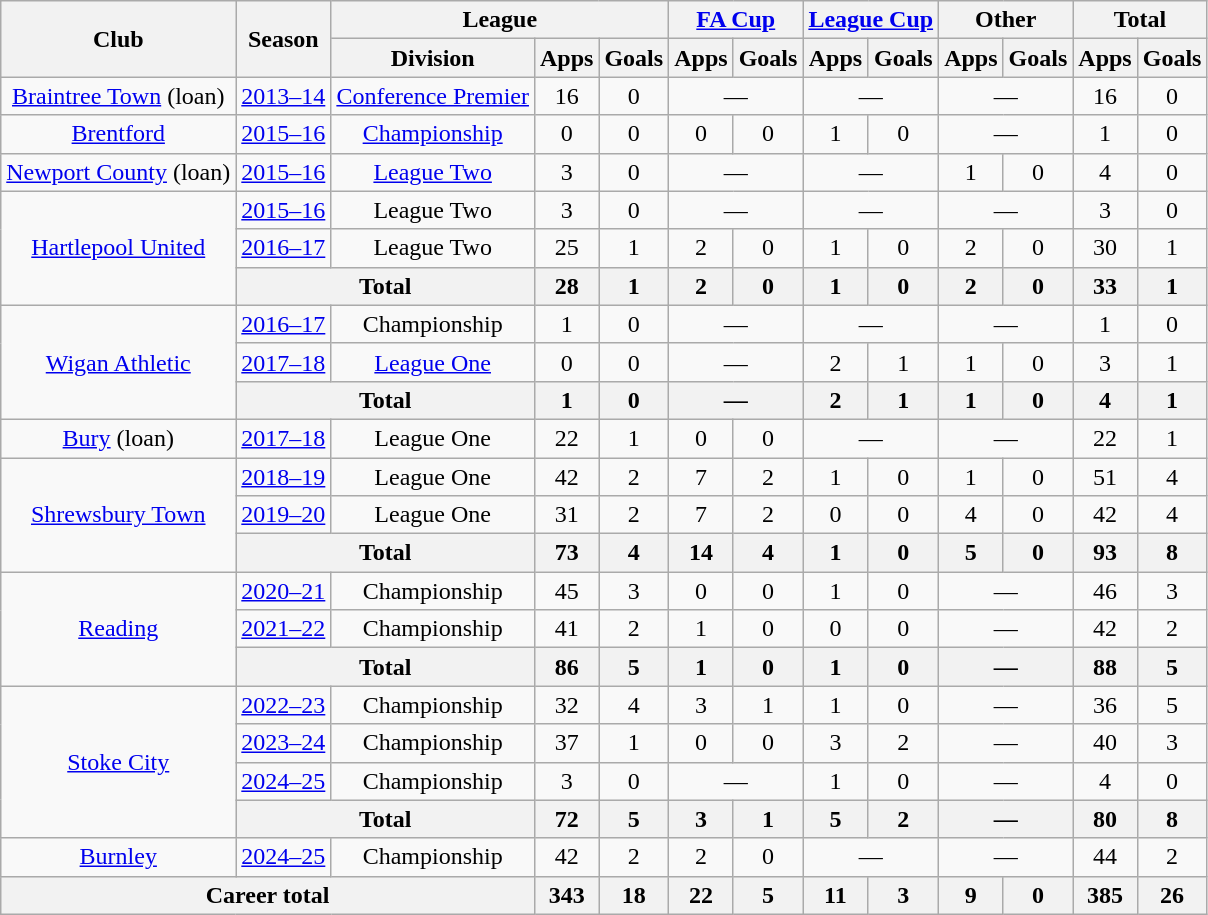<table class="wikitable" style="text-align: center">
<tr>
<th rowspan="2">Club</th>
<th rowspan="2">Season</th>
<th colspan="3">League</th>
<th colspan="2"><a href='#'>FA Cup</a></th>
<th colspan="2"><a href='#'>League Cup</a></th>
<th colspan="2">Other</th>
<th colspan="2">Total</th>
</tr>
<tr>
<th>Division</th>
<th>Apps</th>
<th>Goals</th>
<th>Apps</th>
<th>Goals</th>
<th>Apps</th>
<th>Goals</th>
<th>Apps</th>
<th>Goals</th>
<th>Apps</th>
<th>Goals</th>
</tr>
<tr>
<td><a href='#'>Braintree Town</a> (loan)</td>
<td><a href='#'>2013–14</a></td>
<td><a href='#'>Conference Premier</a></td>
<td>16</td>
<td>0</td>
<td colspan="2">—</td>
<td colspan="2">—</td>
<td colspan="2">—</td>
<td>16</td>
<td>0</td>
</tr>
<tr>
<td><a href='#'>Brentford</a></td>
<td><a href='#'>2015–16</a></td>
<td><a href='#'>Championship</a></td>
<td>0</td>
<td>0</td>
<td>0</td>
<td>0</td>
<td>1</td>
<td>0</td>
<td colspan="2">—</td>
<td>1</td>
<td>0</td>
</tr>
<tr>
<td><a href='#'>Newport County</a> (loan)</td>
<td><a href='#'>2015–16</a></td>
<td><a href='#'>League Two</a></td>
<td>3</td>
<td>0</td>
<td colspan="2">—</td>
<td colspan="2">—</td>
<td>1</td>
<td>0</td>
<td>4</td>
<td>0</td>
</tr>
<tr>
<td rowspan="3"><a href='#'>Hartlepool United</a></td>
<td><a href='#'>2015–16</a></td>
<td>League Two</td>
<td>3</td>
<td>0</td>
<td colspan="2">—</td>
<td colspan="2">—</td>
<td colspan="2">—</td>
<td>3</td>
<td>0</td>
</tr>
<tr>
<td><a href='#'>2016–17</a></td>
<td>League Two</td>
<td>25</td>
<td>1</td>
<td>2</td>
<td>0</td>
<td>1</td>
<td>0</td>
<td>2</td>
<td>0</td>
<td>30</td>
<td>1</td>
</tr>
<tr>
<th colspan="2">Total</th>
<th>28</th>
<th>1</th>
<th>2</th>
<th>0</th>
<th>1</th>
<th>0</th>
<th>2</th>
<th>0</th>
<th>33</th>
<th>1</th>
</tr>
<tr>
<td rowspan="3"><a href='#'>Wigan Athletic</a></td>
<td><a href='#'>2016–17</a></td>
<td>Championship</td>
<td>1</td>
<td>0</td>
<td colspan="2">—</td>
<td colspan="2">—</td>
<td colspan="2">—</td>
<td>1</td>
<td>0</td>
</tr>
<tr>
<td><a href='#'>2017–18</a></td>
<td><a href='#'>League One</a></td>
<td>0</td>
<td>0</td>
<td colspan="2">—</td>
<td>2</td>
<td>1</td>
<td>1</td>
<td>0</td>
<td>3</td>
<td>1</td>
</tr>
<tr>
<th colspan="2">Total</th>
<th>1</th>
<th>0</th>
<th colspan="2">—</th>
<th>2</th>
<th>1</th>
<th>1</th>
<th>0</th>
<th>4</th>
<th>1</th>
</tr>
<tr>
<td><a href='#'>Bury</a> (loan)</td>
<td><a href='#'>2017–18</a></td>
<td>League One</td>
<td>22</td>
<td>1</td>
<td>0</td>
<td>0</td>
<td colspan="2">—</td>
<td colspan="2">—</td>
<td>22</td>
<td>1</td>
</tr>
<tr>
<td rowspan="3"><a href='#'>Shrewsbury Town</a></td>
<td><a href='#'>2018–19</a></td>
<td>League One</td>
<td>42</td>
<td>2</td>
<td>7</td>
<td>2</td>
<td>1</td>
<td>0</td>
<td>1</td>
<td>0</td>
<td>51</td>
<td>4</td>
</tr>
<tr>
<td><a href='#'>2019–20</a></td>
<td>League One</td>
<td>31</td>
<td>2</td>
<td>7</td>
<td>2</td>
<td>0</td>
<td>0</td>
<td>4</td>
<td>0</td>
<td>42</td>
<td>4</td>
</tr>
<tr>
<th colspan="2">Total</th>
<th>73</th>
<th>4</th>
<th>14</th>
<th>4</th>
<th>1</th>
<th>0</th>
<th>5</th>
<th>0</th>
<th>93</th>
<th>8</th>
</tr>
<tr>
<td rowspan="3"><a href='#'>Reading</a></td>
<td><a href='#'>2020–21</a></td>
<td>Championship</td>
<td>45</td>
<td>3</td>
<td>0</td>
<td>0</td>
<td>1</td>
<td>0</td>
<td colspan="2">—</td>
<td>46</td>
<td>3</td>
</tr>
<tr>
<td><a href='#'>2021–22</a></td>
<td>Championship</td>
<td>41</td>
<td>2</td>
<td>1</td>
<td>0</td>
<td>0</td>
<td>0</td>
<td colspan="2">—</td>
<td>42</td>
<td>2</td>
</tr>
<tr>
<th colspan="2">Total</th>
<th>86</th>
<th>5</th>
<th>1</th>
<th>0</th>
<th>1</th>
<th>0</th>
<th colspan="2">—</th>
<th>88</th>
<th>5</th>
</tr>
<tr>
<td rowspan=4><a href='#'>Stoke City</a></td>
<td><a href='#'>2022–23</a></td>
<td>Championship</td>
<td>32</td>
<td>4</td>
<td>3</td>
<td>1</td>
<td>1</td>
<td>0</td>
<td colspan="2">—</td>
<td>36</td>
<td>5</td>
</tr>
<tr>
<td><a href='#'>2023–24</a></td>
<td>Championship</td>
<td>37</td>
<td>1</td>
<td>0</td>
<td>0</td>
<td>3</td>
<td>2</td>
<td colspan="2">—</td>
<td>40</td>
<td>3</td>
</tr>
<tr>
<td><a href='#'>2024–25</a></td>
<td>Championship</td>
<td>3</td>
<td>0</td>
<td colspan="2">—</td>
<td>1</td>
<td>0</td>
<td colspan="2">—</td>
<td>4</td>
<td>0</td>
</tr>
<tr>
<th colspan="2">Total</th>
<th>72</th>
<th>5</th>
<th>3</th>
<th>1</th>
<th>5</th>
<th>2</th>
<th colspan="2">—</th>
<th>80</th>
<th>8</th>
</tr>
<tr>
<td><a href='#'>Burnley</a></td>
<td><a href='#'>2024–25</a></td>
<td>Championship</td>
<td>42</td>
<td>2</td>
<td>2</td>
<td>0</td>
<td colspan="2">—</td>
<td colspan="2">—</td>
<td>44</td>
<td>2</td>
</tr>
<tr>
<th colspan="3">Career total</th>
<th>343</th>
<th>18</th>
<th>22</th>
<th>5</th>
<th>11</th>
<th>3</th>
<th>9</th>
<th>0</th>
<th>385</th>
<th>26</th>
</tr>
</table>
